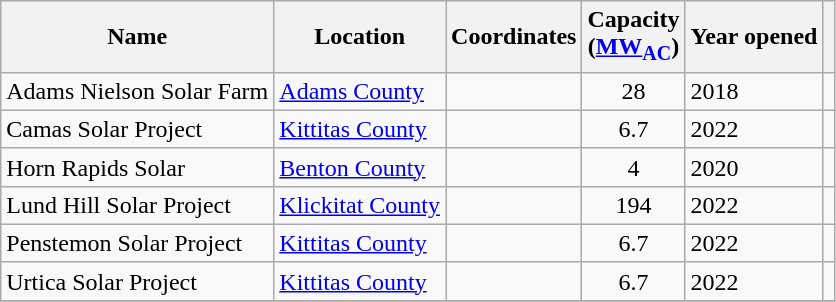<table class="wikitable sortable">
<tr>
<th>Name</th>
<th>Location</th>
<th width="12em">Coordinates</th>
<th>Capacity<br>(<a href='#'>MW<sub>AC</sub></a>)</th>
<th>Year opened</th>
<th></th>
</tr>
<tr>
<td>Adams Nielson Solar Farm</td>
<td><a href='#'>Adams County</a></td>
<td></td>
<td align="center">28</td>
<td>2018</td>
<td></td>
</tr>
<tr>
<td>Camas Solar Project</td>
<td><a href='#'>Kittitas County</a></td>
<td></td>
<td align="center">6.7</td>
<td>2022</td>
<td></td>
</tr>
<tr>
<td>Horn Rapids Solar</td>
<td><a href='#'>Benton County</a></td>
<td></td>
<td align="center">4</td>
<td>2020</td>
<td></td>
</tr>
<tr>
<td>Lund Hill Solar Project</td>
<td><a href='#'>Klickitat County</a></td>
<td></td>
<td align="center">194</td>
<td>2022</td>
<td></td>
</tr>
<tr>
<td>Penstemon Solar Project</td>
<td><a href='#'>Kittitas County</a></td>
<td></td>
<td align="center">6.7</td>
<td>2022</td>
<td></td>
</tr>
<tr>
<td>Urtica Solar Project</td>
<td><a href='#'>Kittitas County</a></td>
<td></td>
<td align="center">6.7</td>
<td>2022</td>
<td></td>
</tr>
<tr>
</tr>
</table>
